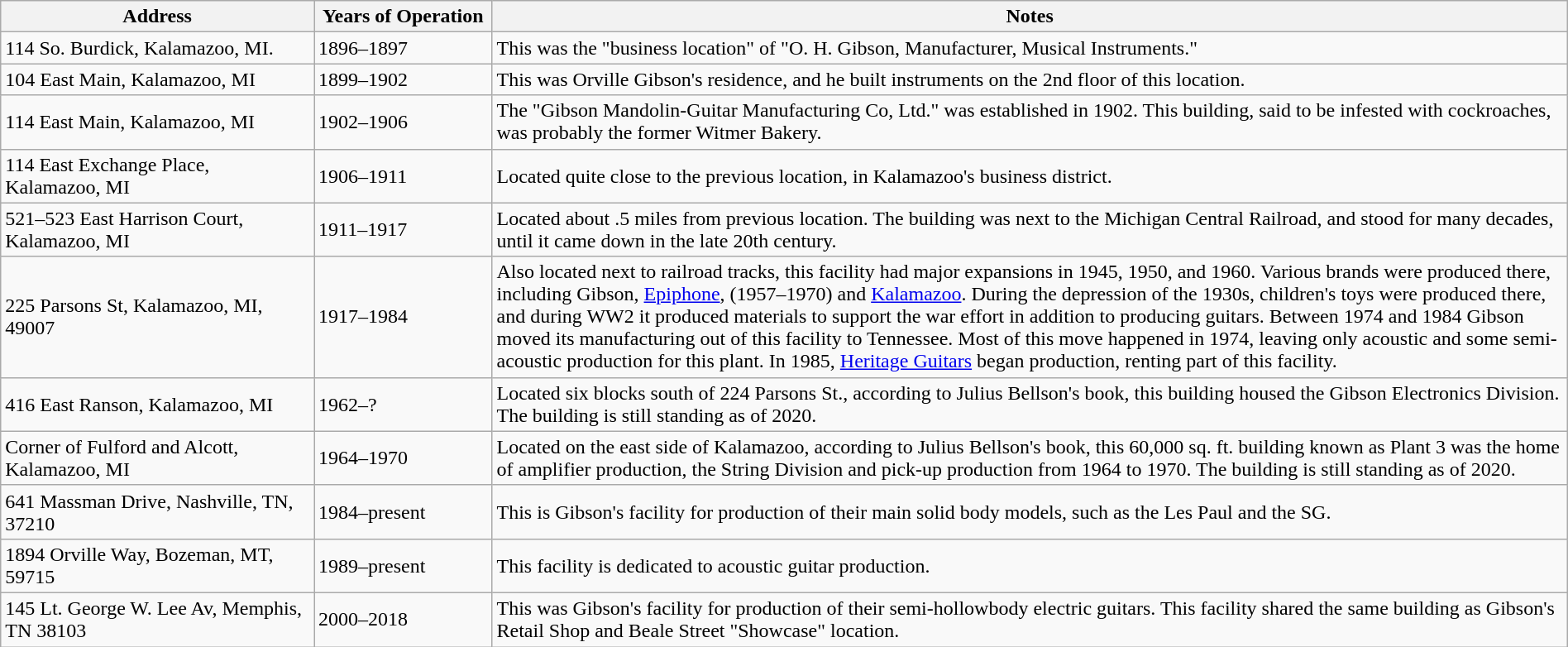<table class="wikitable"  style="width: 100%">
<tr>
<th width=155>Address</th>
<th width=85>Years of Operation</th>
<th width=550>Notes</th>
</tr>
<tr>
<td>114 So. Burdick, Kalamazoo, MI.</td>
<td>1896–1897</td>
<td>This was the "business location" of "O. H. Gibson, Manufacturer, Musical Instruments."</td>
</tr>
<tr>
<td>104 East Main, Kalamazoo, MI</td>
<td>1899–1902</td>
<td>This was Orville Gibson's residence, and he built instruments on the 2nd floor of this location.</td>
</tr>
<tr>
<td>114 East Main, Kalamazoo, MI</td>
<td>1902–1906</td>
<td>The "Gibson Mandolin-Guitar Manufacturing Co, Ltd." was established in 1902. This building, said to be infested with cockroaches, was probably the former Witmer Bakery.</td>
</tr>
<tr>
<td>114 East Exchange Place, Kalamazoo, MI</td>
<td>1906–1911</td>
<td>Located quite close to the previous location, in Kalamazoo's business district.</td>
</tr>
<tr>
<td>521–523 East Harrison Court, Kalamazoo, MI</td>
<td>1911–1917</td>
<td>Located about .5 miles from previous location. The building was next to the Michigan Central Railroad, and stood for many decades, until it came down in the late 20th century.</td>
</tr>
<tr>
<td>225 Parsons St, Kalamazoo, MI, 49007</td>
<td>1917–1984</td>
<td>Also located next to railroad tracks, this facility had major expansions in 1945, 1950, and 1960. Various brands were produced there, including Gibson, <a href='#'>Epiphone</a>, (1957–1970) and <a href='#'>Kalamazoo</a>. During the depression of the 1930s, children's toys were produced there, and during WW2 it produced materials to support the war effort in addition to producing guitars. Between 1974 and 1984 Gibson moved its manufacturing out of this facility to Tennessee. Most of this move happened in 1974, leaving only acoustic and some semi-acoustic production for this plant. In 1985, <a href='#'>Heritage Guitars</a> began production, renting part of this facility.</td>
</tr>
<tr>
<td>416 East Ranson, Kalamazoo, MI</td>
<td>1962–?</td>
<td>Located six blocks south of 224 Parsons St., according to Julius Bellson's book, this building housed the Gibson Electronics Division. The building is still standing as of 2020.</td>
</tr>
<tr>
<td>Corner of Fulford and Alcott, Kalamazoo, MI</td>
<td>1964–1970</td>
<td>Located on the east side of Kalamazoo, according to Julius Bellson's book, this 60,000 sq. ft. building known as Plant 3 was the home of amplifier production, the String Division and pick-up production from 1964 to 1970. The building is still standing as of 2020.</td>
</tr>
<tr>
<td>641 Massman Drive, Nashville, TN, 37210</td>
<td>1984–present</td>
<td>This is Gibson's facility for production of their main solid body models, such as the Les Paul and the SG.</td>
</tr>
<tr>
<td>1894 Orville Way, Bozeman, MT, 59715</td>
<td>1989–present</td>
<td>This facility is dedicated to acoustic guitar production.</td>
</tr>
<tr>
<td>145 Lt. George W. Lee Av, Memphis, TN 38103</td>
<td>2000–2018</td>
<td>This was Gibson's facility for production of their semi-hollowbody electric guitars. This facility shared the same building as Gibson's Retail Shop and Beale Street "Showcase" location.</td>
</tr>
</table>
